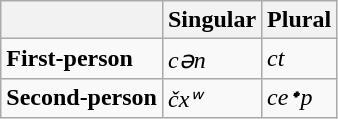<table class="wikitable">
<tr>
<th colspan=1></th>
<th colspan=1>Singular</th>
<th colspan=1>Plural</th>
</tr>
<tr>
<td><strong>First-person</strong></td>
<td><em>cən</em></td>
<td><em>ct</em></td>
</tr>
<tr>
<td><strong>Second-person</strong></td>
<td><em>čxʷ</em></td>
<td><em>ceꞏp</em></td>
</tr>
</table>
